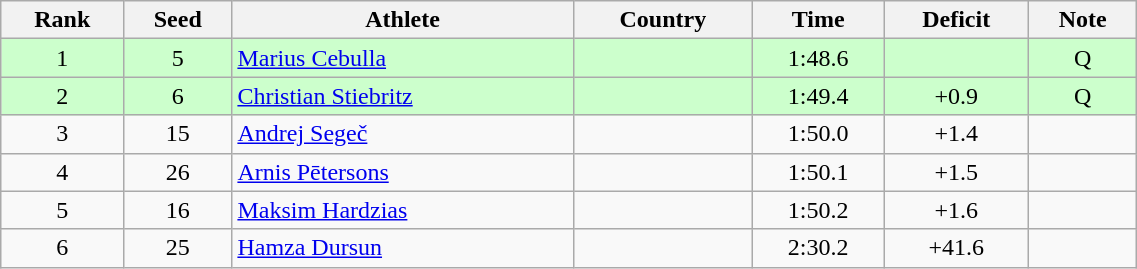<table class="wikitable sortable" style="text-align:center" width=60%>
<tr>
<th>Rank</th>
<th>Seed</th>
<th>Athlete</th>
<th>Country</th>
<th>Time</th>
<th data-sort-type=number>Deficit</th>
<th>Note</th>
</tr>
<tr bgcolor=ccffcc>
<td>1</td>
<td>5</td>
<td align=left><a href='#'>Marius Cebulla</a></td>
<td align=left></td>
<td>1:48.6</td>
<td></td>
<td>Q</td>
</tr>
<tr bgcolor=ccffcc>
<td>2</td>
<td>6</td>
<td align=left><a href='#'>Christian Stiebritz</a></td>
<td align=left></td>
<td>1:49.4</td>
<td>+0.9</td>
<td>Q</td>
</tr>
<tr>
<td>3</td>
<td>15</td>
<td align=left><a href='#'>Andrej Segeč</a></td>
<td align=left></td>
<td>1:50.0</td>
<td>+1.4</td>
<td></td>
</tr>
<tr>
<td>4</td>
<td>26</td>
<td align=left><a href='#'>Arnis Pētersons</a></td>
<td align=left></td>
<td>1:50.1</td>
<td>+1.5</td>
<td></td>
</tr>
<tr>
<td>5</td>
<td>16</td>
<td align=left><a href='#'>Maksim Hardzias</a></td>
<td align=left></td>
<td>1:50.2</td>
<td>+1.6</td>
<td></td>
</tr>
<tr>
<td>6</td>
<td>25</td>
<td align=left><a href='#'>Hamza Dursun</a></td>
<td align=left></td>
<td>2:30.2</td>
<td>+41.6</td>
<td></td>
</tr>
</table>
